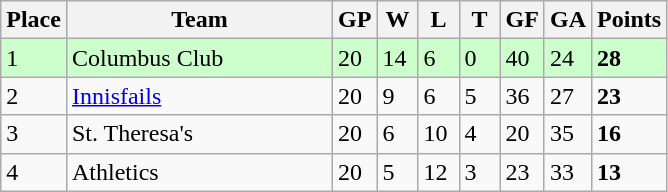<table class="wikitable">
<tr>
<th>Place</th>
<th width="170">Team</th>
<th width="20">GP</th>
<th width="20">W</th>
<th width="20">L</th>
<th width="20">T</th>
<th width="20">GF</th>
<th width="20">GA</th>
<th>Points</th>
</tr>
<tr bgcolor=#ccffcc>
<td>1</td>
<td align="left">Columbus Club</td>
<td>20</td>
<td>14</td>
<td>6</td>
<td>0</td>
<td>40</td>
<td>24</td>
<td><strong>28</strong></td>
</tr>
<tr>
<td>2</td>
<td align="left"><a href='#'>Innisfails</a></td>
<td>20</td>
<td>9</td>
<td>6</td>
<td>5</td>
<td>36</td>
<td>27</td>
<td><strong>23</strong></td>
</tr>
<tr>
<td>3</td>
<td align="left">St. Theresa's</td>
<td>20</td>
<td>6</td>
<td>10</td>
<td>4</td>
<td>20</td>
<td>35</td>
<td><strong>16</strong></td>
</tr>
<tr>
<td>4</td>
<td align="left">Athletics</td>
<td>20</td>
<td>5</td>
<td>12</td>
<td>3</td>
<td>23</td>
<td>33</td>
<td><strong>13</strong></td>
</tr>
</table>
